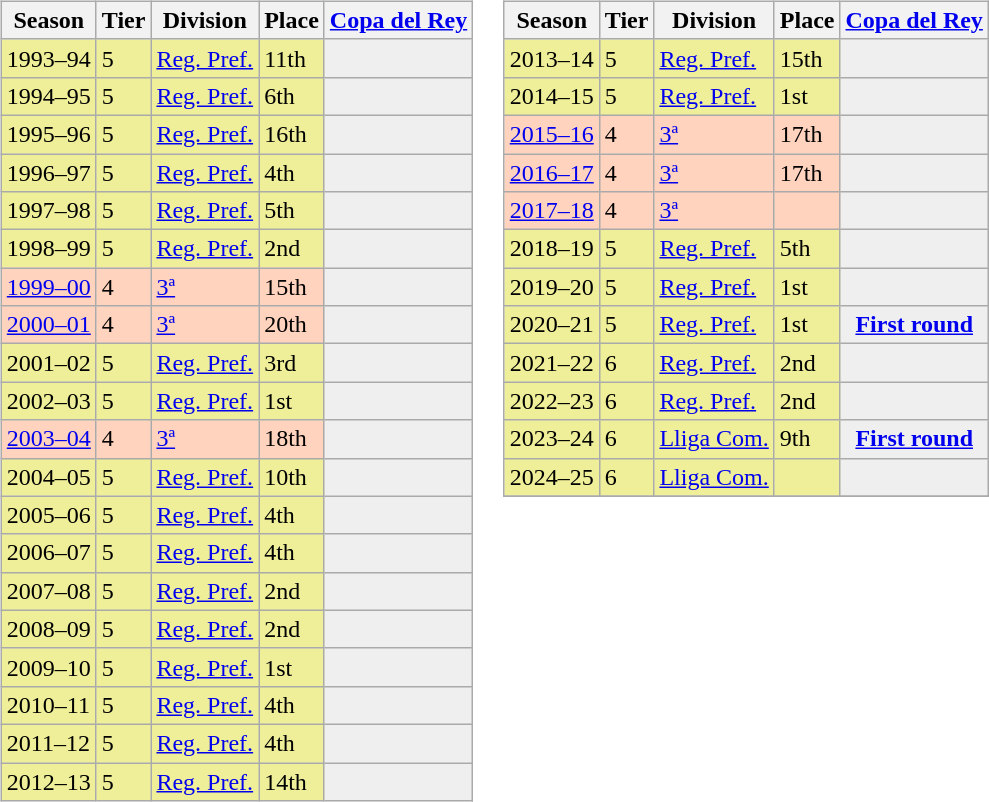<table>
<tr>
<td valign="top" width=0%><br><table class="wikitable">
<tr style="background:#f0f6fa;">
<th>Season</th>
<th>Tier</th>
<th>Division</th>
<th>Place</th>
<th><a href='#'>Copa del Rey</a></th>
</tr>
<tr>
<td style="background:#EFEF99;">1993–94</td>
<td style="background:#EFEF99;">5</td>
<td style="background:#EFEF99;"><a href='#'>Reg. Pref.</a></td>
<td style="background:#EFEF99;">11th</td>
<th style="background:#efefef;"></th>
</tr>
<tr>
<td style="background:#EFEF99;">1994–95</td>
<td style="background:#EFEF99;">5</td>
<td style="background:#EFEF99;"><a href='#'>Reg. Pref.</a></td>
<td style="background:#EFEF99;">6th</td>
<th style="background:#efefef;"></th>
</tr>
<tr>
<td style="background:#EFEF99;">1995–96</td>
<td style="background:#EFEF99;">5</td>
<td style="background:#EFEF99;"><a href='#'>Reg. Pref.</a></td>
<td style="background:#EFEF99;">16th</td>
<th style="background:#efefef;"></th>
</tr>
<tr>
<td style="background:#EFEF99;">1996–97</td>
<td style="background:#EFEF99;">5</td>
<td style="background:#EFEF99;"><a href='#'>Reg. Pref.</a></td>
<td style="background:#EFEF99;">4th</td>
<th style="background:#efefef;"></th>
</tr>
<tr>
<td style="background:#EFEF99;">1997–98</td>
<td style="background:#EFEF99;">5</td>
<td style="background:#EFEF99;"><a href='#'>Reg. Pref.</a></td>
<td style="background:#EFEF99;">5th</td>
<th style="background:#efefef;"></th>
</tr>
<tr>
<td style="background:#EFEF99;">1998–99</td>
<td style="background:#EFEF99;">5</td>
<td style="background:#EFEF99;"><a href='#'>Reg. Pref.</a></td>
<td style="background:#EFEF99;">2nd</td>
<th style="background:#efefef;"></th>
</tr>
<tr>
<td style="background:#FFD3BD;"><a href='#'>1999–00</a></td>
<td style="background:#FFD3BD;">4</td>
<td style="background:#FFD3BD;"><a href='#'>3ª</a></td>
<td style="background:#FFD3BD;">15th</td>
<th style="background:#efefef;"></th>
</tr>
<tr>
<td style="background:#FFD3BD;"><a href='#'>2000–01</a></td>
<td style="background:#FFD3BD;">4</td>
<td style="background:#FFD3BD;"><a href='#'>3ª</a></td>
<td style="background:#FFD3BD;">20th</td>
<th style="background:#efefef;"></th>
</tr>
<tr>
<td style="background:#EFEF99;">2001–02</td>
<td style="background:#EFEF99;">5</td>
<td style="background:#EFEF99;"><a href='#'>Reg. Pref.</a></td>
<td style="background:#EFEF99;">3rd</td>
<th style="background:#efefef;"></th>
</tr>
<tr>
<td style="background:#EFEF99;">2002–03</td>
<td style="background:#EFEF99;">5</td>
<td style="background:#EFEF99;"><a href='#'>Reg. Pref.</a></td>
<td style="background:#EFEF99;">1st</td>
<th style="background:#efefef;"></th>
</tr>
<tr>
<td style="background:#FFD3BD;"><a href='#'>2003–04</a></td>
<td style="background:#FFD3BD;">4</td>
<td style="background:#FFD3BD;"><a href='#'>3ª</a></td>
<td style="background:#FFD3BD;">18th</td>
<th style="background:#efefef;"></th>
</tr>
<tr>
<td style="background:#EFEF99;">2004–05</td>
<td style="background:#EFEF99;">5</td>
<td style="background:#EFEF99;"><a href='#'>Reg. Pref.</a></td>
<td style="background:#EFEF99;">10th</td>
<th style="background:#efefef;"></th>
</tr>
<tr>
<td style="background:#EFEF99;">2005–06</td>
<td style="background:#EFEF99;">5</td>
<td style="background:#EFEF99;"><a href='#'>Reg. Pref.</a></td>
<td style="background:#EFEF99;">4th</td>
<th style="background:#efefef;"></th>
</tr>
<tr>
<td style="background:#EFEF99;">2006–07</td>
<td style="background:#EFEF99;">5</td>
<td style="background:#EFEF99;"><a href='#'>Reg. Pref.</a></td>
<td style="background:#EFEF99;">4th</td>
<th style="background:#efefef;"></th>
</tr>
<tr>
<td style="background:#EFEF99;">2007–08</td>
<td style="background:#EFEF99;">5</td>
<td style="background:#EFEF99;"><a href='#'>Reg. Pref.</a></td>
<td style="background:#EFEF99;">2nd</td>
<th style="background:#efefef;"></th>
</tr>
<tr>
<td style="background:#EFEF99;">2008–09</td>
<td style="background:#EFEF99;">5</td>
<td style="background:#EFEF99;"><a href='#'>Reg. Pref.</a></td>
<td style="background:#EFEF99;">2nd</td>
<th style="background:#efefef;"></th>
</tr>
<tr>
<td style="background:#EFEF99;">2009–10</td>
<td style="background:#EFEF99;">5</td>
<td style="background:#EFEF99;"><a href='#'>Reg. Pref.</a></td>
<td style="background:#EFEF99;">1st</td>
<th style="background:#efefef;"></th>
</tr>
<tr>
<td style="background:#EFEF99;">2010–11</td>
<td style="background:#EFEF99;">5</td>
<td style="background:#EFEF99;"><a href='#'>Reg. Pref.</a></td>
<td style="background:#EFEF99;">4th</td>
<th style="background:#efefef;"></th>
</tr>
<tr>
<td style="background:#EFEF99;">2011–12</td>
<td style="background:#EFEF99;">5</td>
<td style="background:#EFEF99;"><a href='#'>Reg. Pref.</a></td>
<td style="background:#EFEF99;">4th</td>
<th style="background:#efefef;"></th>
</tr>
<tr>
<td style="background:#EFEF99;">2012–13</td>
<td style="background:#EFEF99;">5</td>
<td style="background:#EFEF99;"><a href='#'>Reg. Pref.</a></td>
<td style="background:#EFEF99;">14th</td>
<th style="background:#efefef;"></th>
</tr>
</table>
</td>
<td valign="top" width=0%><br><table class="wikitable">
<tr style="background:#f0f6fa;">
<th>Season</th>
<th>Tier</th>
<th>Division</th>
<th>Place</th>
<th><a href='#'>Copa del Rey</a></th>
</tr>
<tr>
<td style="background:#EFEF99;">2013–14</td>
<td style="background:#EFEF99;">5</td>
<td style="background:#EFEF99;"><a href='#'>Reg. Pref.</a></td>
<td style="background:#EFEF99;">15th</td>
<th style="background:#efefef;"></th>
</tr>
<tr>
<td style="background:#EFEF99;">2014–15</td>
<td style="background:#EFEF99;">5</td>
<td style="background:#EFEF99;"><a href='#'>Reg. Pref.</a></td>
<td style="background:#EFEF99;">1st</td>
<th style="background:#efefef;"></th>
</tr>
<tr>
<td style="background:#FFD3BD;"><a href='#'>2015–16</a></td>
<td style="background:#FFD3BD;">4</td>
<td style="background:#FFD3BD;"><a href='#'>3ª</a></td>
<td style="background:#FFD3BD;">17th</td>
<th style="background:#efefef;"></th>
</tr>
<tr>
<td style="background:#FFD3BD;"><a href='#'>2016–17</a></td>
<td style="background:#FFD3BD;">4</td>
<td style="background:#FFD3BD;"><a href='#'>3ª</a></td>
<td style="background:#FFD3BD;">17th</td>
<th style="background:#efefef;"></th>
</tr>
<tr>
<td style="background:#FFD3BD;"><a href='#'>2017–18</a></td>
<td style="background:#FFD3BD;">4</td>
<td style="background:#FFD3BD;"><a href='#'>3ª</a></td>
<td style="background:#FFD3BD;"></td>
<td style="background:#efefef;"></td>
</tr>
<tr>
<td style="background:#EFEF99;">2018–19</td>
<td style="background:#EFEF99;">5</td>
<td style="background:#EFEF99;"><a href='#'>Reg. Pref.</a></td>
<td style="background:#EFEF99;">5th</td>
<th style="background:#efefef;"></th>
</tr>
<tr>
<td style="background:#EFEF99;">2019–20</td>
<td style="background:#EFEF99;">5</td>
<td style="background:#EFEF99;"><a href='#'>Reg. Pref.</a></td>
<td style="background:#EFEF99;">1st</td>
<th style="background:#efefef;"></th>
</tr>
<tr>
<td style="background:#EFEF99;">2020–21</td>
<td style="background:#EFEF99;">5</td>
<td style="background:#EFEF99;"><a href='#'>Reg. Pref.</a></td>
<td style="background:#EFEF99;">1st</td>
<th style="background:#efefef;"><a href='#'>First round</a></th>
</tr>
<tr>
<td style="background:#EFEF99;">2021–22</td>
<td style="background:#EFEF99;">6</td>
<td style="background:#EFEF99;"><a href='#'>Reg. Pref.</a></td>
<td style="background:#EFEF99;">2nd</td>
<th style="background:#efefef;"></th>
</tr>
<tr>
<td style="background:#EFEF99;">2022–23</td>
<td style="background:#EFEF99;">6</td>
<td style="background:#EFEF99;"><a href='#'>Reg. Pref.</a></td>
<td style="background:#EFEF99;">2nd</td>
<th style="background:#efefef;"></th>
</tr>
<tr>
<td style="background:#EFEF99;">2023–24</td>
<td style="background:#EFEF99;">6</td>
<td style="background:#EFEF99;"><a href='#'>Lliga Com.</a></td>
<td style="background:#EFEF99;">9th</td>
<th style="background:#efefef;"><a href='#'>First round</a></th>
</tr>
<tr>
<td style="background:#EFEF99;">2024–25</td>
<td style="background:#EFEF99;">6</td>
<td style="background:#EFEF99;"><a href='#'>Lliga Com.</a></td>
<td style="background:#EFEF99;"></td>
<th style="background:#efefef;"></th>
</tr>
<tr>
</tr>
</table>
</td>
</tr>
</table>
